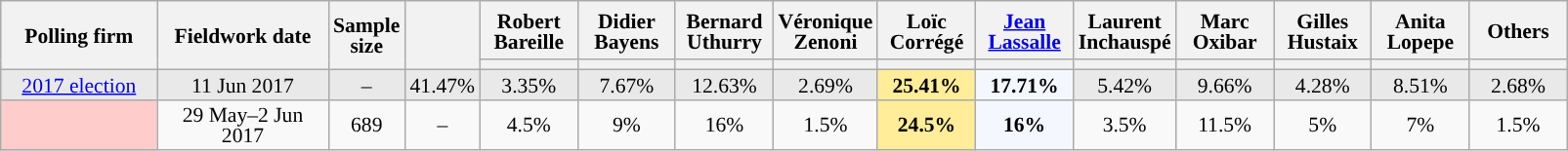<table class="wikitable sortable" style="text-align:center;font-size:90%;line-height:14px;">
<tr style="height:40px;">
<th style="width:100px;" rowspan="2">Polling firm</th>
<th style="width:110px;" rowspan="2">Fieldwork date</th>
<th style="width:35px;" rowspan="2">Sample<br>size</th>
<th style="width:30px;" rowspan="2"></th>
<th class="unsortable" style="width:60px;">Robert Bareille<br></th>
<th class="unsortable" style="width:60px;">Didier Bayens<br></th>
<th class="unsortable" style="width:60px;">Bernard Uthurry<br></th>
<th class="unsortable" style="width:60px;">Véronique Zenoni<br></th>
<th class="unsortable" style="width:60px;">Loïc Corrégé<br></th>
<th class="unsortable" style="width:60px;"><a href='#'>Jean Lassalle</a><br></th>
<th class="unsortable" style="width:60px;">Laurent Inchauspé<br></th>
<th class="unsortable" style="width:60px;">Marc Oxibar<br></th>
<th class="unsortable" style="width:60px;">Gilles Hustaix<br></th>
<th class="unsortable" style="width:60px;">Anita Lopepe<br></th>
<th class="unsortable" style="width:60px;">Others</th>
</tr>
<tr>
<th style="background:"></th>
<th style="background:"></th>
<th style="background:"></th>
<th style="background:"></th>
<th style="background:"></th>
<th style="background:"></th>
<th style="background:"></th>
<th style="background:"></th>
<th style="background:"></th>
<th style="background:"></th>
<th style="background:"></th>
</tr>
<tr style="background:#E9E9E9;">
<td><a href='#'>2017 election</a></td>
<td data-sort-value="2017-06-11">11 Jun 2017</td>
<td>–</td>
<td>41.47%</td>
<td>3.35%</td>
<td>7.67%</td>
<td>12.63%</td>
<td>2.69%</td>
<td style="background:#FFED99;"><strong>25.41%</strong></td>
<td style="background:#F4F7FE;"><strong>17.71%</strong></td>
<td>5.42%</td>
<td>9.66%</td>
<td>4.28%</td>
<td>8.51%</td>
<td>2.68%</td>
</tr>
<tr>
<td style="background:#FFCCCC;"></td>
<td data-sort-value="2017-06-02">29 May–2 Jun 2017</td>
<td>689</td>
<td>–</td>
<td>4.5%</td>
<td>9%</td>
<td>16%</td>
<td>1.5%</td>
<td style="background:#FFED99;"><strong>24.5%</strong></td>
<td style="background:#F4F7FE;"><strong>16%</strong></td>
<td>3.5%</td>
<td>11.5%</td>
<td>5%</td>
<td>7%</td>
<td>1.5%</td>
</tr>
</table>
